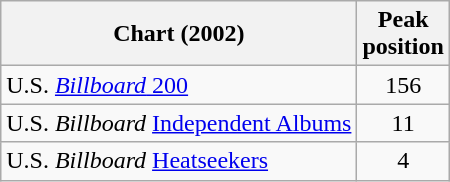<table class="wikitable sortable">
<tr>
<th align="left">Chart (2002)</th>
<th align="left">Peak<br>position</th>
</tr>
<tr>
<td align="left">U.S. <a href='#'><em>Billboard</em> 200</a></td>
<td align="center">156</td>
</tr>
<tr>
<td align="left">U.S. <em>Billboard</em> <a href='#'>Independent Albums</a></td>
<td align="center">11</td>
</tr>
<tr>
<td align="left">U.S. <em>Billboard</em> <a href='#'>Heatseekers</a></td>
<td align="center">4</td>
</tr>
</table>
